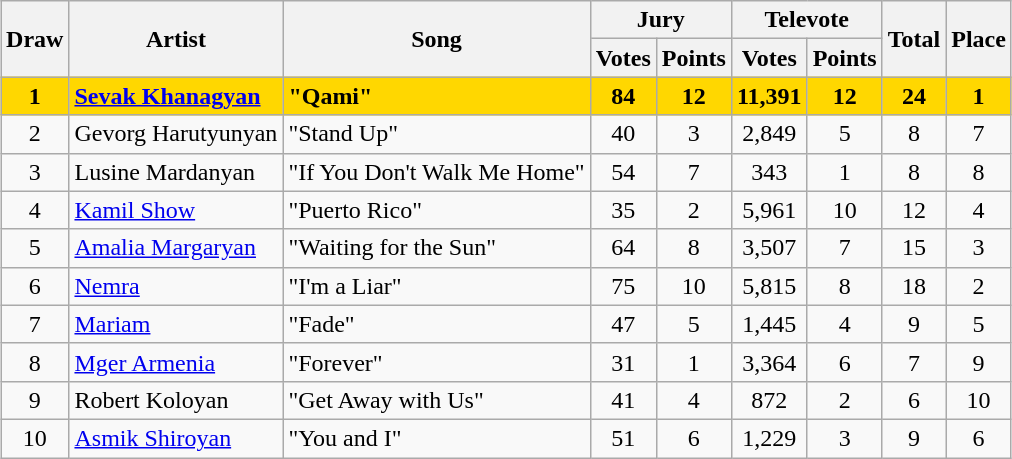<table class="sortable wikitable" style="margin: 1em auto 1em auto; text-align:center;">
<tr>
<th scope="col" rowspan="2">Draw</th>
<th scope="col" rowspan="2">Artist</th>
<th scope="col" rowspan="2">Song</th>
<th scope="col" colspan="2">Jury</th>
<th scope="col" colspan="2">Televote</th>
<th scope="col" rowspan="2">Total</th>
<th scope="col" rowspan="2">Place</th>
</tr>
<tr>
<th>Votes</th>
<th>Points</th>
<th>Votes</th>
<th>Points</th>
</tr>
<tr style="font-weight:bold; background:gold;">
<td>1</td>
<td align="left"><a href='#'>Sevak Khanagyan</a></td>
<td align="left">"Qami"</td>
<td>84</td>
<td>12</td>
<td>11,391</td>
<td>12</td>
<td>24</td>
<td>1</td>
</tr>
<tr>
<td>2</td>
<td align="left">Gevorg Harutyunyan</td>
<td align="left">"Stand Up"</td>
<td>40</td>
<td>3</td>
<td>2,849</td>
<td>5</td>
<td>8</td>
<td>7</td>
</tr>
<tr>
<td>3</td>
<td align="left">Lusine Mardanyan</td>
<td align="left">"If You Don't Walk Me Home"</td>
<td>54</td>
<td>7</td>
<td>343</td>
<td>1</td>
<td>8</td>
<td>8</td>
</tr>
<tr>
<td>4</td>
<td align="left"><a href='#'>Kamil Show</a></td>
<td align="left">"Puerto Rico"</td>
<td>35</td>
<td>2</td>
<td>5,961</td>
<td>10</td>
<td>12</td>
<td>4</td>
</tr>
<tr>
<td>5</td>
<td align="left"><a href='#'>Amalia Margaryan</a></td>
<td align="left">"Waiting for the Sun"</td>
<td>64</td>
<td>8</td>
<td>3,507</td>
<td>7</td>
<td>15</td>
<td>3</td>
</tr>
<tr>
<td>6</td>
<td align="left"><a href='#'>Nemra</a></td>
<td align="left">"I'm a Liar"</td>
<td>75</td>
<td>10</td>
<td>5,815</td>
<td>8</td>
<td>18</td>
<td>2</td>
</tr>
<tr>
<td>7</td>
<td align="left"><a href='#'>Mariam</a></td>
<td align="left">"Fade"</td>
<td>47</td>
<td>5</td>
<td>1,445</td>
<td>4</td>
<td>9</td>
<td>5</td>
</tr>
<tr>
<td>8</td>
<td align="left"><a href='#'>Mger Armenia</a></td>
<td align="left">"Forever"</td>
<td>31</td>
<td>1</td>
<td>3,364</td>
<td>6</td>
<td>7</td>
<td>9</td>
</tr>
<tr>
<td>9</td>
<td align="left">Robert Koloyan</td>
<td align="left">"Get Away with Us"</td>
<td>41</td>
<td>4</td>
<td>872</td>
<td>2</td>
<td>6</td>
<td>10</td>
</tr>
<tr>
<td>10</td>
<td align="left"><a href='#'>Asmik Shiroyan</a></td>
<td align="left">"You and I"</td>
<td>51</td>
<td>6</td>
<td>1,229</td>
<td>3</td>
<td>9</td>
<td>6</td>
</tr>
</table>
